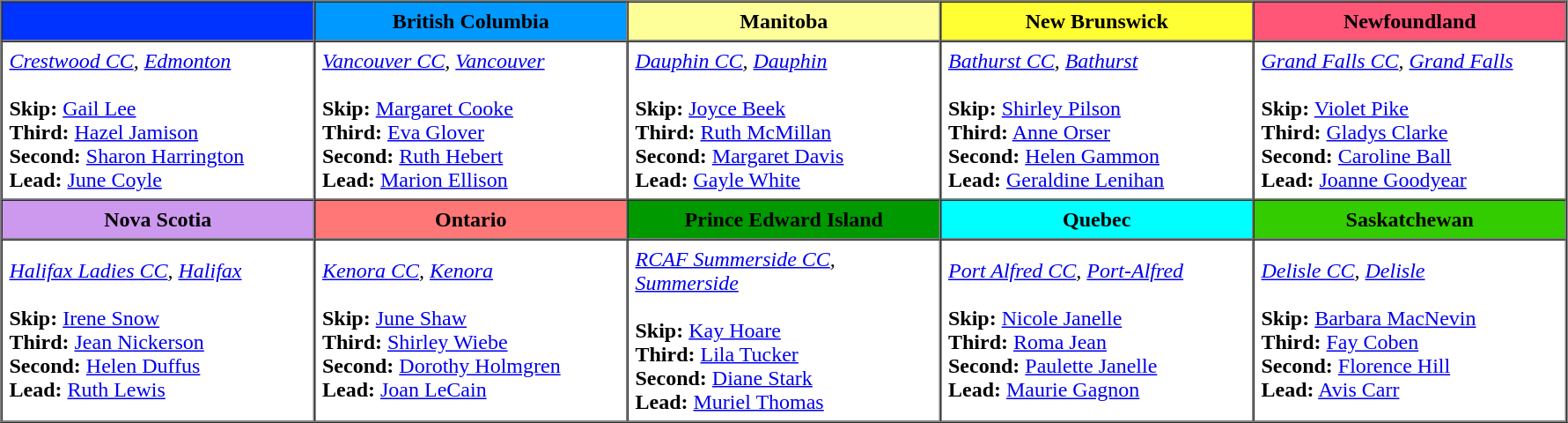<table border=1 cellpadding=5 cellspacing=0>
<tr>
<th bgcolor="#0033ff" width="225"></th>
<th bgcolor="#0099ff" width="225">British Columbia</th>
<th bgcolor="#ffff99" width="225">Manitoba</th>
<th bgcolor="#ffff33" width="225">New Brunswick</th>
<th bgcolor="#ff5577" width="225">Newfoundland</th>
</tr>
<tr>
<td><em><a href='#'>Crestwood CC</a>, <a href='#'>Edmonton</a></em> <br><br><strong>Skip:</strong> <a href='#'>Gail Lee</a> <br>
<strong>Third:</strong> <a href='#'>Hazel Jamison</a> <br>
<strong>Second:</strong> <a href='#'>Sharon Harrington</a> <br>
<strong>Lead:</strong> <a href='#'>June Coyle</a></td>
<td><em><a href='#'>Vancouver CC</a>, <a href='#'>Vancouver</a></em> <br><br><strong>Skip:</strong>  <a href='#'>Margaret Cooke</a> <br>
<strong>Third:</strong>  <a href='#'>Eva Glover</a> <br>
<strong>Second:</strong>  <a href='#'>Ruth Hebert</a> <br>
<strong>Lead:</strong> <a href='#'>Marion Ellison</a></td>
<td><em><a href='#'>Dauphin CC</a>, <a href='#'>Dauphin</a></em> <br><br><strong>Skip:</strong> <a href='#'>Joyce Beek</a> <br>
<strong>Third:</strong> <a href='#'>Ruth McMillan</a> <br>
<strong>Second:</strong> <a href='#'>Margaret Davis</a> <br>
<strong>Lead:</strong> <a href='#'>Gayle White</a></td>
<td><em><a href='#'>Bathurst CC</a>, <a href='#'>Bathurst</a></em> <br><br><strong>Skip:</strong> <a href='#'>Shirley Pilson</a> <br>
<strong>Third:</strong> <a href='#'>Anne Orser</a> <br>
<strong>Second:</strong> <a href='#'>Helen Gammon</a> <br>
<strong>Lead:</strong> <a href='#'>Geraldine Lenihan</a></td>
<td><em><a href='#'>Grand Falls CC</a>, <a href='#'>Grand Falls</a></em> <br><br><strong>Skip:</strong> <a href='#'>Violet Pike</a> <br>
<strong>Third:</strong> <a href='#'>Gladys Clarke</a> <br>
<strong>Second:</strong> <a href='#'>Caroline Ball</a> <br>
<strong>Lead:</strong> <a href='#'>Joanne Goodyear</a></td>
</tr>
<tr border=1 cellpadding=5 cellspacing=0>
<th bgcolor="#cc99ee" width="200">Nova Scotia</th>
<th bgcolor="#ff7777" width="200">Ontario</th>
<th bgcolor="#009900" width="200">Prince Edward Island</th>
<th bgcolor="#00ffff" width="200">Quebec</th>
<th bgcolor="#33cc00" width="200">Saskatchewan</th>
</tr>
<tr>
<td><em><a href='#'>Halifax Ladies CC</a>, <a href='#'>Halifax</a></em> <br><br><strong>Skip:</strong> <a href='#'>Irene Snow</a> <br>
<strong>Third:</strong> <a href='#'>Jean Nickerson</a> <br>
<strong>Second:</strong> <a href='#'>Helen Duffus</a> <br>
<strong>Lead:</strong> <a href='#'>Ruth Lewis</a></td>
<td><em><a href='#'>Kenora CC</a>, <a href='#'>Kenora</a></em> <br><br><strong>Skip:</strong> <a href='#'>June Shaw</a> <br>
<strong>Third:</strong> <a href='#'>Shirley Wiebe</a> <br>
<strong>Second:</strong> <a href='#'>Dorothy Holmgren</a> <br>
<strong>Lead:</strong> <a href='#'>Joan LeCain</a></td>
<td><em><a href='#'>RCAF Summerside CC</a>, <a href='#'>Summerside</a></em> <br><br><strong>Skip:</strong> <a href='#'>Kay Hoare</a><br>
<strong>Third:</strong> <a href='#'>Lila Tucker</a><br>
<strong>Second:</strong> <a href='#'>Diane Stark</a><br>
<strong>Lead:</strong> <a href='#'>Muriel Thomas</a></td>
<td><em><a href='#'>Port Alfred CC</a>, <a href='#'>Port-Alfred</a></em> <br><br><strong>Skip:</strong> <a href='#'>Nicole Janelle</a> <br>
<strong>Third:</strong> <a href='#'>Roma Jean</a> <br>
<strong>Second:</strong> <a href='#'>Paulette Janelle</a> <br>
<strong>Lead:</strong> <a href='#'>Maurie Gagnon</a></td>
<td><em><a href='#'>Delisle CC</a>, <a href='#'>Delisle</a></em> <br><br><strong>Skip:</strong> <a href='#'>Barbara MacNevin</a> <br>
<strong>Third:</strong> <a href='#'>Fay Coben</a><br>
<strong>Second:</strong> <a href='#'>Florence Hill</a><br>
<strong>Lead:</strong> <a href='#'>Avis Carr</a></td>
</tr>
</table>
